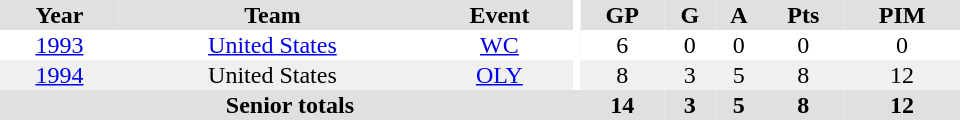<table border="0" cellpadding="1" cellspacing="0" ID="Table3" style="text-align:center; width:40em">
<tr bgcolor="#e0e0e0">
<th>Year</th>
<th>Team</th>
<th>Event</th>
<th rowspan="102" bgcolor="#ffffff"></th>
<th>GP</th>
<th>G</th>
<th>A</th>
<th>Pts</th>
<th>PIM</th>
</tr>
<tr>
<td><a href='#'>1993</a></td>
<td><a href='#'>United States</a></td>
<td><a href='#'>WC</a></td>
<td>6</td>
<td>0</td>
<td>0</td>
<td>0</td>
<td>0</td>
</tr>
<tr bgcolor="#f0f0f0">
<td><a href='#'>1994</a></td>
<td>United States</td>
<td><a href='#'>OLY</a></td>
<td>8</td>
<td>3</td>
<td>5</td>
<td>8</td>
<td>12</td>
</tr>
<tr bgcolor="#e0e0e0">
<th colspan="4">Senior totals</th>
<th>14</th>
<th>3</th>
<th>5</th>
<th>8</th>
<th>12</th>
</tr>
</table>
